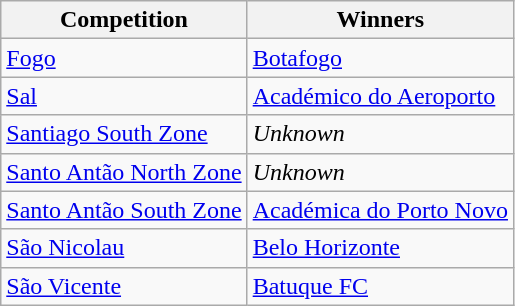<table class="wikitable">
<tr>
<th>Competition</th>
<th>Winners</th>
</tr>
<tr>
<td><a href='#'>Fogo</a></td>
<td><a href='#'>Botafogo</a></td>
</tr>
<tr>
<td><a href='#'>Sal</a></td>
<td><a href='#'>Académico do Aeroporto</a></td>
</tr>
<tr>
<td><a href='#'>Santiago South Zone</a></td>
<td><em>Unknown</em></td>
</tr>
<tr>
<td><a href='#'>Santo Antão North Zone</a></td>
<td><em>Unknown</em></td>
</tr>
<tr>
<td><a href='#'>Santo Antão South Zone</a></td>
<td><a href='#'>Académica do Porto Novo</a></td>
</tr>
<tr>
<td><a href='#'>São Nicolau</a></td>
<td><a href='#'>Belo Horizonte</a></td>
</tr>
<tr>
<td><a href='#'>São Vicente</a></td>
<td><a href='#'>Batuque FC</a></td>
</tr>
</table>
